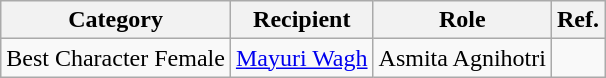<table class="wikitable">
<tr>
<th>Category</th>
<th>Recipient</th>
<th>Role</th>
<th>Ref.</th>
</tr>
<tr>
<td>Best Character Female</td>
<td><a href='#'>Mayuri Wagh</a></td>
<td>Asmita Agnihotri</td>
<td></td>
</tr>
</table>
